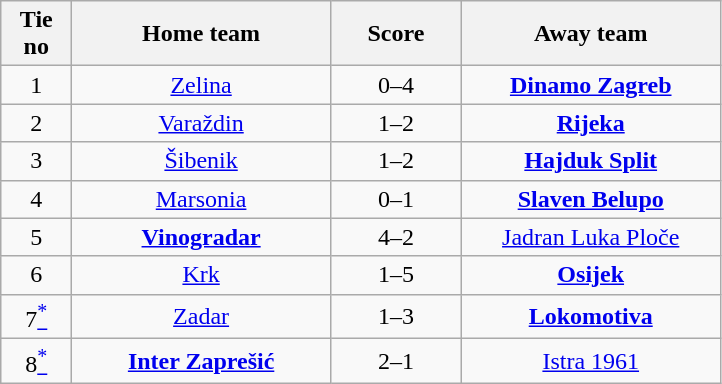<table class="wikitable" style="text-align: center">
<tr>
<th width=40>Tie no</th>
<th width=165>Home team</th>
<th width=80>Score</th>
<th width=165>Away team</th>
</tr>
<tr>
<td>1</td>
<td><a href='#'>Zelina</a></td>
<td>0–4</td>
<td><strong><a href='#'>Dinamo Zagreb</a></strong></td>
</tr>
<tr>
<td>2</td>
<td><a href='#'>Varaždin</a></td>
<td>1–2</td>
<td><strong><a href='#'>Rijeka</a></strong></td>
</tr>
<tr>
<td>3</td>
<td><a href='#'>Šibenik</a></td>
<td>1–2 </td>
<td><strong><a href='#'>Hajduk Split</a></strong></td>
</tr>
<tr>
<td>4</td>
<td><a href='#'>Marsonia</a></td>
<td>0–1</td>
<td><strong><a href='#'>Slaven Belupo</a></strong></td>
</tr>
<tr>
<td>5</td>
<td><strong><a href='#'>Vinogradar</a></strong></td>
<td>4–2</td>
<td><a href='#'>Jadran Luka Ploče</a></td>
</tr>
<tr>
<td>6</td>
<td><a href='#'>Krk</a></td>
<td>1–5</td>
<td><strong><a href='#'>Osijek</a></strong></td>
</tr>
<tr>
<td>7<a href='#'><sup>*</sup></a></td>
<td><a href='#'>Zadar</a></td>
<td>1–3</td>
<td><strong><a href='#'>Lokomotiva</a></strong></td>
</tr>
<tr>
<td>8<a href='#'><sup>*</sup></a></td>
<td><strong><a href='#'>Inter Zaprešić</a></strong></td>
<td>2–1</td>
<td><a href='#'>Istra 1961</a></td>
</tr>
</table>
